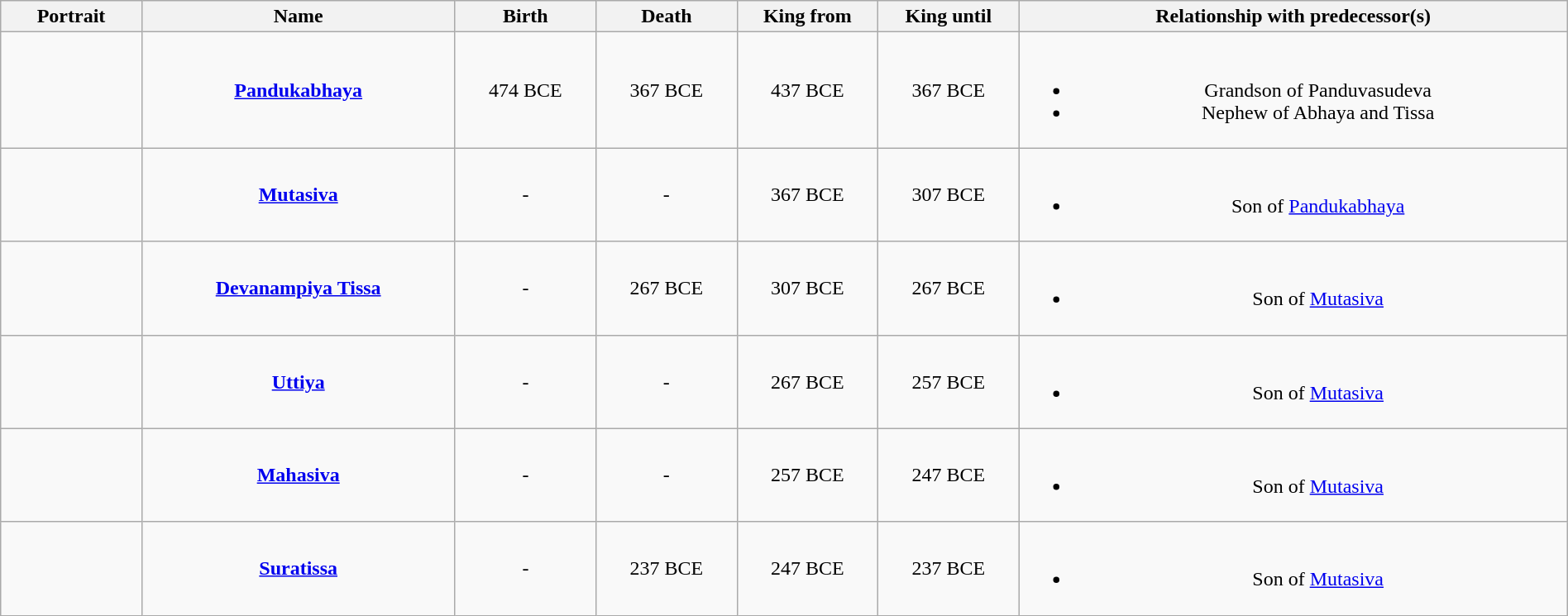<table width=100% class="wikitable">
<tr>
<th width=9%>Portrait</th>
<th width=20%>Name</th>
<th width=9%>Birth</th>
<th width=9%>Death</th>
<th width=9%>King from</th>
<th width=9%>King until</th>
<th width=35%>Relationship with predecessor(s)</th>
</tr>
<tr>
<td></td>
<td align="center"><strong><a href='#'>Pandukabhaya</a></strong></td>
<td align="center">474 BCE</td>
<td align="center">367 BCE</td>
<td align="center">437 BCE</td>
<td align="center">367 BCE</td>
<td align="center"><br><ul><li>Grandson of Panduvasudeva</li><li>Nephew of Abhaya and Tissa</li></ul></td>
</tr>
<tr>
<td></td>
<td align="center"><strong><a href='#'>Mutasiva</a></strong></td>
<td align="center">-</td>
<td align="center">-</td>
<td align="center">367 BCE</td>
<td align="center">307 BCE</td>
<td align="center"><br><ul><li>Son of <a href='#'>Pandukabhaya</a></li></ul></td>
</tr>
<tr>
<td align="center"></td>
<td align="center"><strong><a href='#'>Devanampiya Tissa</a></strong></td>
<td align="center">-</td>
<td align="center">267 BCE</td>
<td align="center">307 BCE</td>
<td align="center">267 BCE</td>
<td align="center"><br><ul><li>Son of <a href='#'>Mutasiva</a></li></ul></td>
</tr>
<tr>
<td></td>
<td align="center"><strong><a href='#'>Uttiya</a></strong></td>
<td align="center">-</td>
<td align="center">-</td>
<td align="center">267 BCE</td>
<td align="center">257 BCE</td>
<td align="center"><br><ul><li>Son of <a href='#'>Mutasiva</a></li></ul></td>
</tr>
<tr>
<td></td>
<td align="center"><strong><a href='#'>Mahasiva</a></strong></td>
<td align="center">-</td>
<td align="center">-</td>
<td align="center">257 BCE</td>
<td align="center">247 BCE</td>
<td align="center"><br><ul><li>Son of <a href='#'>Mutasiva</a></li></ul></td>
</tr>
<tr>
<td></td>
<td align="center"><strong><a href='#'>Suratissa</a></strong></td>
<td align="center">-</td>
<td align="center">237 BCE</td>
<td align="center">247 BCE</td>
<td align="center">237 BCE</td>
<td align="center"><br><ul><li>Son of <a href='#'>Mutasiva</a></li></ul></td>
</tr>
</table>
